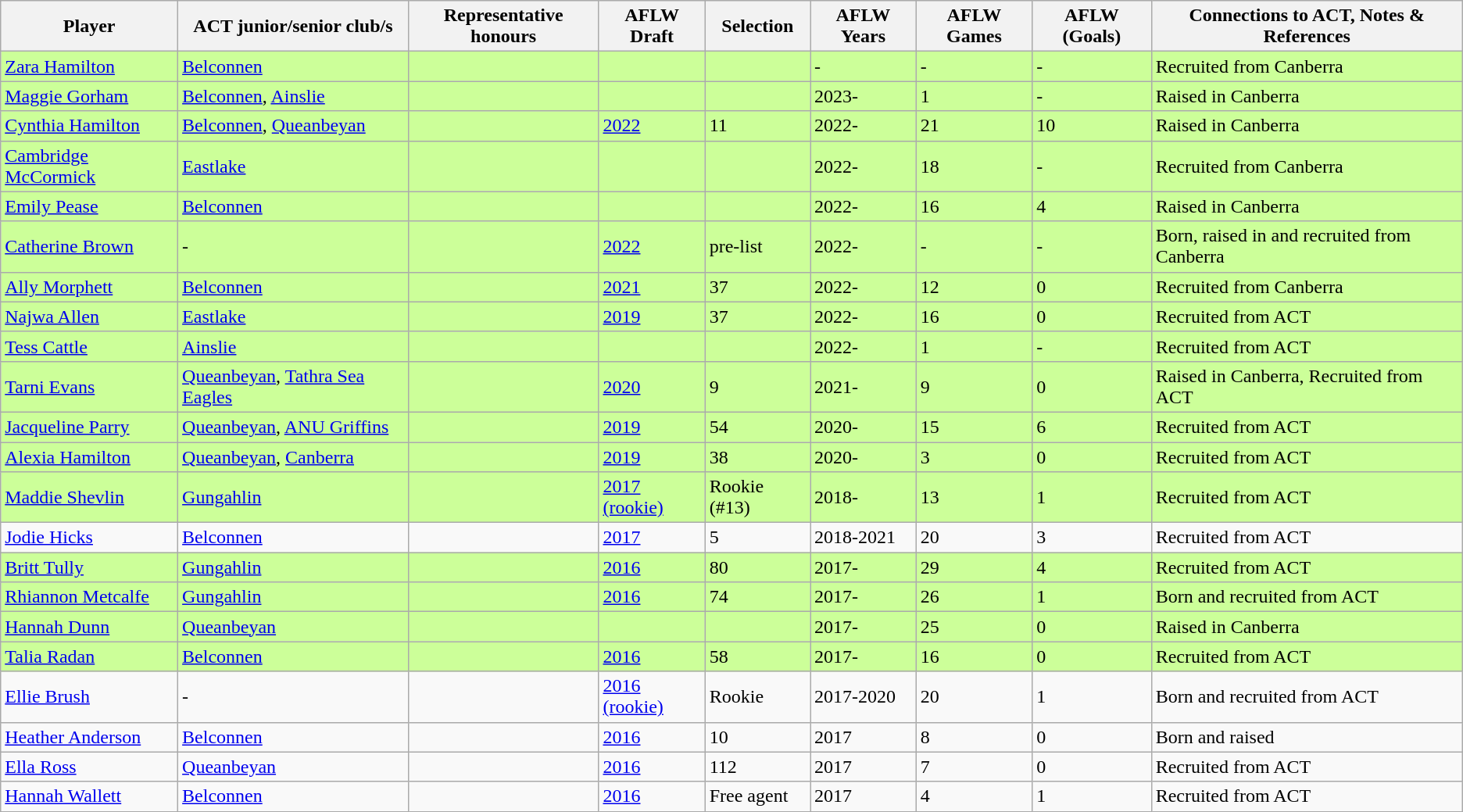<table class="wikitable sortable">
<tr>
<th>Player</th>
<th>ACT junior/senior club/s</th>
<th>Representative honours</th>
<th>AFLW Draft</th>
<th>Selection</th>
<th>AFLW Years</th>
<th>AFLW Games</th>
<th>AFLW (Goals)</th>
<th>Connections to ACT, Notes & References</th>
</tr>
<tr bgcolor=#CCFF99>
<td><a href='#'>Zara Hamilton</a></td>
<td><a href='#'>Belconnen</a></td>
<td></td>
<td></td>
<td></td>
<td>-</td>
<td>-</td>
<td>-</td>
<td>Recruited from Canberra</td>
</tr>
<tr bgcolor=#CCFF99>
<td><a href='#'>Maggie Gorham</a></td>
<td><a href='#'>Belconnen</a>, <a href='#'>Ainslie</a></td>
<td></td>
<td></td>
<td></td>
<td>2023-</td>
<td>1</td>
<td>-</td>
<td>Raised in Canberra</td>
</tr>
<tr bgcolor=#CCFF99>
<td><a href='#'>Cynthia Hamilton</a></td>
<td><a href='#'>Belconnen</a>, <a href='#'>Queanbeyan</a></td>
<td></td>
<td><a href='#'>2022</a></td>
<td>11</td>
<td>2022-</td>
<td>21</td>
<td>10</td>
<td>Raised in Canberra</td>
</tr>
<tr bgcolor=#CCFF99>
<td><a href='#'>Cambridge McCormick</a></td>
<td><a href='#'>Eastlake</a></td>
<td></td>
<td></td>
<td></td>
<td>2022-</td>
<td>18</td>
<td>-</td>
<td>Recruited from Canberra</td>
</tr>
<tr bgcolor=#CCFF99>
<td><a href='#'>Emily Pease</a></td>
<td><a href='#'>Belconnen</a></td>
<td></td>
<td></td>
<td></td>
<td>2022-</td>
<td>16</td>
<td>4</td>
<td>Raised in Canberra</td>
</tr>
<tr bgcolor=#CCFF99>
<td><a href='#'>Catherine Brown</a></td>
<td>-</td>
<td></td>
<td><a href='#'>2022</a></td>
<td>pre-list</td>
<td>2022-</td>
<td>-</td>
<td>-</td>
<td>Born, raised in and recruited from Canberra</td>
</tr>
<tr bgcolor=#CCFF99>
<td><a href='#'>Ally Morphett</a></td>
<td><a href='#'>Belconnen</a></td>
<td></td>
<td><a href='#'>2021</a></td>
<td>37</td>
<td>2022-</td>
<td>12</td>
<td>0</td>
<td>Recruited from Canberra</td>
</tr>
<tr bgcolor=#CCFF99>
<td><a href='#'>Najwa Allen</a></td>
<td><a href='#'>Eastlake</a></td>
<td></td>
<td><a href='#'>2019</a></td>
<td>37</td>
<td>2022-</td>
<td>16</td>
<td>0</td>
<td>Recruited from ACT</td>
</tr>
<tr bgcolor=#CCFF99>
<td><a href='#'>Tess Cattle</a></td>
<td><a href='#'>Ainslie</a></td>
<td></td>
<td></td>
<td></td>
<td>2022-</td>
<td>1</td>
<td>-</td>
<td>Recruited from ACT</td>
</tr>
<tr bgcolor=#CCFF99>
<td><a href='#'>Tarni Evans</a></td>
<td><a href='#'>Queanbeyan</a>, <a href='#'>Tathra Sea Eagles</a></td>
<td></td>
<td><a href='#'>2020</a></td>
<td>9</td>
<td>2021-</td>
<td>9</td>
<td>0</td>
<td>Raised in Canberra, Recruited from ACT</td>
</tr>
<tr bgcolor=#CCFF99>
<td><a href='#'>Jacqueline Parry</a></td>
<td><a href='#'>Queanbeyan</a>, <a href='#'>ANU Griffins</a></td>
<td></td>
<td><a href='#'>2019</a></td>
<td>54</td>
<td>2020-</td>
<td>15</td>
<td>6</td>
<td>Recruited from ACT</td>
</tr>
<tr bgcolor=#CCFF99>
<td><a href='#'>Alexia Hamilton</a></td>
<td><a href='#'>Queanbeyan</a>, <a href='#'>Canberra</a></td>
<td></td>
<td><a href='#'>2019</a></td>
<td>38</td>
<td>2020-</td>
<td>3</td>
<td>0</td>
<td>Recruited from ACT</td>
</tr>
<tr bgcolor=#CCFF99>
<td><a href='#'>Maddie Shevlin</a></td>
<td><a href='#'>Gungahlin</a></td>
<td></td>
<td><a href='#'>2017 (rookie)</a></td>
<td>Rookie (#13)</td>
<td>2018-</td>
<td>13</td>
<td>1</td>
<td>Recruited from ACT</td>
</tr>
<tr>
<td><a href='#'>Jodie Hicks</a></td>
<td><a href='#'>Belconnen</a></td>
<td></td>
<td><a href='#'>2017</a></td>
<td>5</td>
<td>2018-2021</td>
<td>20</td>
<td>3</td>
<td>Recruited from ACT</td>
</tr>
<tr bgcolor=#CCFF99>
<td><a href='#'>Britt Tully</a></td>
<td><a href='#'>Gungahlin</a></td>
<td></td>
<td><a href='#'>2016</a></td>
<td>80</td>
<td>2017-</td>
<td>29</td>
<td>4</td>
<td>Recruited from ACT</td>
</tr>
<tr bgcolor=#CCFF99>
<td><a href='#'>Rhiannon Metcalfe</a></td>
<td><a href='#'>Gungahlin</a></td>
<td></td>
<td><a href='#'>2016</a></td>
<td>74</td>
<td>2017-</td>
<td>26</td>
<td>1</td>
<td>Born and recruited from ACT</td>
</tr>
<tr bgcolor=#CCFF99>
<td><a href='#'>Hannah Dunn</a></td>
<td><a href='#'>Queanbeyan</a></td>
<td></td>
<td></td>
<td></td>
<td>2017-</td>
<td>25</td>
<td>0</td>
<td>Raised in Canberra</td>
</tr>
<tr bgcolor=#CCFF99>
<td><a href='#'>Talia Radan</a></td>
<td><a href='#'>Belconnen</a></td>
<td></td>
<td><a href='#'>2016</a></td>
<td>58</td>
<td>2017-</td>
<td>16</td>
<td>0</td>
<td>Recruited from ACT</td>
</tr>
<tr>
<td><a href='#'>Ellie Brush</a></td>
<td>-</td>
<td></td>
<td><a href='#'>2016 (rookie)</a></td>
<td>Rookie</td>
<td>2017-2020</td>
<td>20</td>
<td>1</td>
<td>Born and recruited from ACT</td>
</tr>
<tr>
<td><a href='#'>Heather Anderson</a></td>
<td><a href='#'>Belconnen</a></td>
<td></td>
<td><a href='#'>2016</a></td>
<td>10</td>
<td>2017</td>
<td>8</td>
<td>0</td>
<td>Born and raised</td>
</tr>
<tr>
<td><a href='#'>Ella Ross</a></td>
<td><a href='#'>Queanbeyan</a></td>
<td></td>
<td><a href='#'>2016</a></td>
<td>112</td>
<td>2017</td>
<td>7</td>
<td>0</td>
<td>Recruited from ACT</td>
</tr>
<tr>
<td><a href='#'>Hannah Wallett</a></td>
<td><a href='#'>Belconnen</a></td>
<td></td>
<td><a href='#'>2016</a></td>
<td>Free agent</td>
<td>2017</td>
<td>4</td>
<td>1</td>
<td>Recruited from ACT</td>
</tr>
</table>
